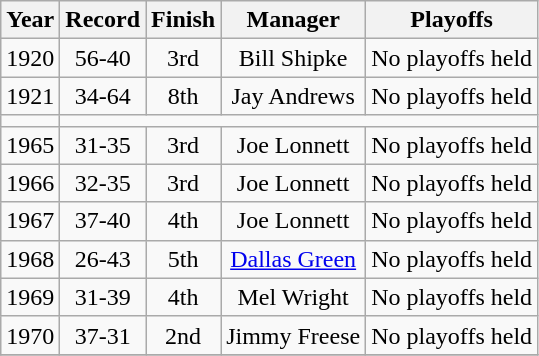<table class="wikitable" style="text-align:center">
<tr>
<th>Year</th>
<th>Record</th>
<th>Finish</th>
<th>Manager</th>
<th>Playoffs</th>
</tr>
<tr>
<td>1920</td>
<td>56-40</td>
<td>3rd</td>
<td>Bill Shipke</td>
<td>No playoffs held</td>
</tr>
<tr>
<td>1921</td>
<td>34-64</td>
<td>8th</td>
<td>Jay Andrews</td>
<td>No playoffs held</td>
</tr>
<tr>
<td></td>
</tr>
<tr>
<td>1965</td>
<td>31-35</td>
<td>3rd</td>
<td>Joe Lonnett</td>
<td>No playoffs held</td>
</tr>
<tr>
<td>1966</td>
<td>32-35</td>
<td>3rd</td>
<td>Joe Lonnett</td>
<td>No playoffs held</td>
</tr>
<tr>
<td>1967</td>
<td>37-40</td>
<td>4th</td>
<td>Joe Lonnett</td>
<td>No playoffs held</td>
</tr>
<tr>
<td>1968</td>
<td>26-43</td>
<td>5th</td>
<td><a href='#'>Dallas Green</a></td>
<td>No playoffs held</td>
</tr>
<tr>
<td>1969</td>
<td>31-39</td>
<td>4th</td>
<td>Mel Wright</td>
<td>No playoffs held</td>
</tr>
<tr>
<td>1970</td>
<td>37-31</td>
<td>2nd</td>
<td>Jimmy Freese</td>
<td>No playoffs held</td>
</tr>
<tr>
</tr>
</table>
